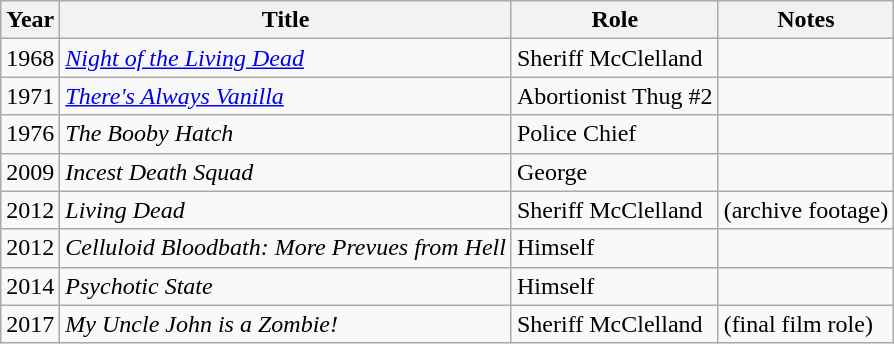<table class="wikitable">
<tr>
<th>Year</th>
<th>Title</th>
<th>Role</th>
<th>Notes</th>
</tr>
<tr>
<td>1968</td>
<td><em><a href='#'>Night of the Living Dead</a></em></td>
<td>Sheriff McClelland</td>
<td></td>
</tr>
<tr>
<td>1971</td>
<td><em><a href='#'>There's Always Vanilla</a></em></td>
<td>Abortionist Thug #2</td>
<td></td>
</tr>
<tr>
<td>1976</td>
<td><em>The Booby Hatch</em></td>
<td>Police Chief</td>
<td></td>
</tr>
<tr>
<td>2009</td>
<td><em>Incest Death Squad</em></td>
<td>George</td>
<td></td>
</tr>
<tr>
<td>2012</td>
<td><em>Living Dead</em></td>
<td>Sheriff McClelland</td>
<td>(archive footage)</td>
</tr>
<tr>
<td>2012</td>
<td><em>Celluloid Bloodbath: More Prevues from Hell</em></td>
<td>Himself</td>
<td></td>
</tr>
<tr>
<td>2014</td>
<td><em>Psychotic State</em></td>
<td>Himself</td>
<td></td>
</tr>
<tr>
<td>2017</td>
<td><em>My Uncle John is a Zombie!</em></td>
<td>Sheriff McClelland</td>
<td>(final film role)</td>
</tr>
</table>
